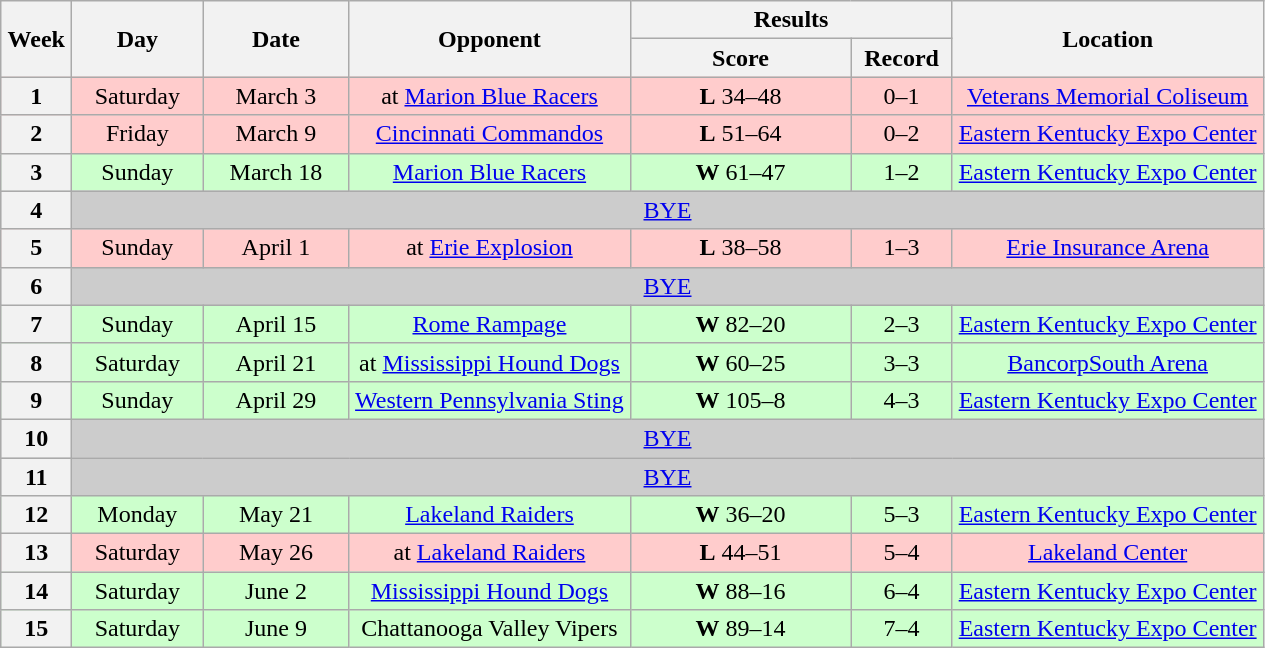<table class="wikitable">
<tr>
<th rowspan="2" width="40">Week</th>
<th rowspan="2" width="80">Day</th>
<th rowspan="2" width="90">Date</th>
<th rowspan="2" width="180">Opponent</th>
<th colspan="2" width="200">Results</th>
<th rowspan="2" width="200">Location</th>
</tr>
<tr>
<th width="140">Score</th>
<th width="60">Record</th>
</tr>
<tr align="center" bgcolor="#FFCCCC">
<th>1</th>
<td>Saturday</td>
<td>March 3</td>
<td>at <a href='#'>Marion Blue Racers</a></td>
<td><strong>L</strong> 34–48</td>
<td>0–1</td>
<td><a href='#'>Veterans Memorial Coliseum</a></td>
</tr>
<tr align="center" bgcolor="#FFCCCC">
<th>2</th>
<td>Friday</td>
<td>March 9</td>
<td><a href='#'>Cincinnati Commandos</a></td>
<td><strong>L</strong> 51–64</td>
<td>0–2</td>
<td><a href='#'>Eastern Kentucky Expo Center</a></td>
</tr>
<tr align="center" bgcolor="#CCFFCC">
<th>3</th>
<td>Sunday</td>
<td>March 18</td>
<td><a href='#'>Marion Blue Racers</a></td>
<td><strong>W</strong> 61–47</td>
<td>1–2</td>
<td><a href='#'>Eastern Kentucky Expo Center</a></td>
</tr>
<tr align="center" bgcolor="#CCCCCC">
<th>4</th>
<td colSpan=6><a href='#'>BYE</a></td>
</tr>
<tr align="center" bgcolor="#FFCCCC">
<th>5</th>
<td>Sunday</td>
<td>April 1</td>
<td>at <a href='#'>Erie Explosion</a></td>
<td><strong>L</strong> 38–58</td>
<td>1–3</td>
<td><a href='#'>Erie Insurance Arena</a></td>
</tr>
<tr align="center" bgcolor="#CCCCCC">
<th>6</th>
<td colSpan=6><a href='#'>BYE</a></td>
</tr>
<tr align="center" bgcolor="#CCFFCC">
<th>7</th>
<td>Sunday</td>
<td>April 15</td>
<td><a href='#'>Rome Rampage</a></td>
<td><strong>W</strong> 82–20</td>
<td>2–3</td>
<td><a href='#'>Eastern Kentucky Expo Center</a></td>
</tr>
<tr align="center" bgcolor="#CCFFCC">
<th>8</th>
<td>Saturday</td>
<td>April 21</td>
<td>at <a href='#'>Mississippi Hound Dogs</a></td>
<td><strong>W</strong> 60–25</td>
<td>3–3</td>
<td><a href='#'>BancorpSouth Arena</a></td>
</tr>
<tr align="center" bgcolor="#CCFFCC">
<th>9</th>
<td>Sunday</td>
<td>April 29</td>
<td><a href='#'>Western Pennsylvania Sting</a></td>
<td><strong>W</strong> 105–8</td>
<td>4–3</td>
<td><a href='#'>Eastern Kentucky Expo Center</a></td>
</tr>
<tr align="center" bgcolor="#CCCCCC">
<th>10</th>
<td colSpan=6><a href='#'>BYE</a></td>
</tr>
<tr align="center" bgcolor="#CCCCCC">
<th>11</th>
<td colSpan=6><a href='#'>BYE</a></td>
</tr>
<tr align="center" bgcolor="#CCFFCC">
<th>12</th>
<td>Monday</td>
<td>May 21</td>
<td><a href='#'>Lakeland Raiders</a></td>
<td><strong>W</strong> 36–20</td>
<td>5–3</td>
<td><a href='#'>Eastern Kentucky Expo Center</a></td>
</tr>
<tr align="center" bgcolor="#FFCCCC">
<th>13</th>
<td>Saturday</td>
<td>May 26</td>
<td>at <a href='#'>Lakeland Raiders</a></td>
<td><strong>L</strong> 44–51</td>
<td>5–4</td>
<td><a href='#'>Lakeland Center</a></td>
</tr>
<tr align="center" bgcolor="#CCFFCC">
<th>14</th>
<td>Saturday</td>
<td>June 2</td>
<td><a href='#'>Mississippi Hound Dogs</a></td>
<td><strong>W</strong> 88–16</td>
<td>6–4</td>
<td><a href='#'>Eastern Kentucky Expo Center</a></td>
</tr>
<tr align="center" bgcolor="#CCFFCC">
<th>15</th>
<td>Saturday</td>
<td>June 9</td>
<td>Chattanooga Valley Vipers</td>
<td><strong>W</strong> 89–14</td>
<td>7–4</td>
<td><a href='#'>Eastern Kentucky Expo Center</a></td>
</tr>
</table>
